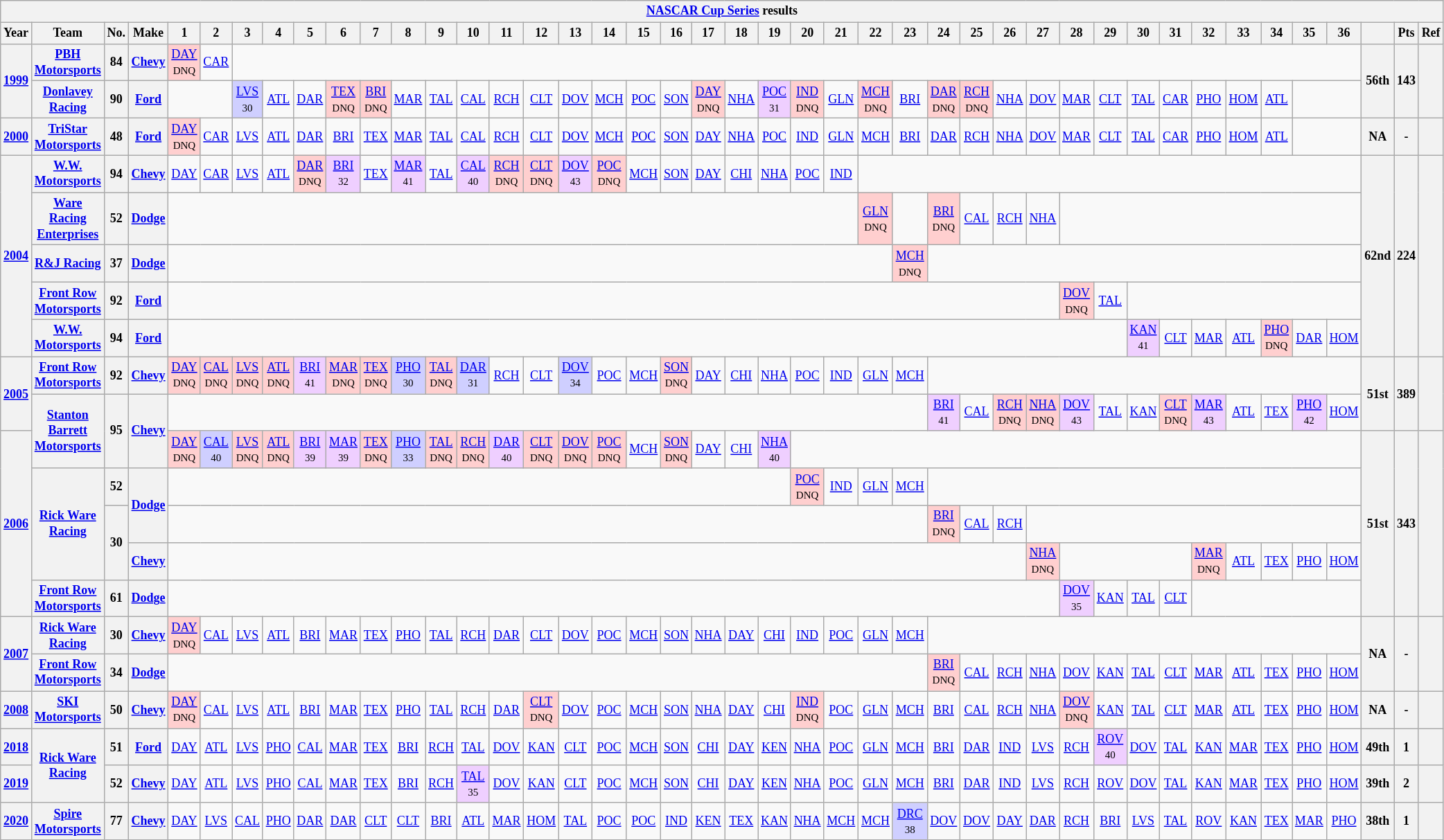<table class="wikitable" style="text-align:center; font-size:75%">
<tr>
<th colspan=43><a href='#'>NASCAR Cup Series</a> results</th>
</tr>
<tr>
<th>Year</th>
<th>Team</th>
<th>No.</th>
<th>Make</th>
<th>1</th>
<th>2</th>
<th>3</th>
<th>4</th>
<th>5</th>
<th>6</th>
<th>7</th>
<th>8</th>
<th>9</th>
<th>10</th>
<th>11</th>
<th>12</th>
<th>13</th>
<th>14</th>
<th>15</th>
<th>16</th>
<th>17</th>
<th>18</th>
<th>19</th>
<th>20</th>
<th>21</th>
<th>22</th>
<th>23</th>
<th>24</th>
<th>25</th>
<th>26</th>
<th>27</th>
<th>28</th>
<th>29</th>
<th>30</th>
<th>31</th>
<th>32</th>
<th>33</th>
<th>34</th>
<th>35</th>
<th>36</th>
<th></th>
<th>Pts</th>
<th>Ref</th>
</tr>
<tr>
<th rowspan=2><a href='#'>1999</a></th>
<th><a href='#'>PBH Motorsports</a></th>
<th>84</th>
<th><a href='#'>Chevy</a></th>
<td style="background:#FFCFCF;"><a href='#'>DAY</a><br><small>DNQ</small></td>
<td><a href='#'>CAR</a></td>
<td colspan=34></td>
<th rowspan=2>56th</th>
<th rowspan=2>143</th>
<th rowspan=2></th>
</tr>
<tr>
<th><a href='#'>Donlavey Racing</a></th>
<th>90</th>
<th><a href='#'>Ford</a></th>
<td colspan=2></td>
<td style="background:#CFCFFF;"><a href='#'>LVS</a><br><small>30</small></td>
<td><a href='#'>ATL</a></td>
<td><a href='#'>DAR</a></td>
<td style="background:#FFCFCF;"><a href='#'>TEX</a><br><small>DNQ</small></td>
<td style="background:#FFCFCF;"><a href='#'>BRI</a><br><small>DNQ</small></td>
<td><a href='#'>MAR</a></td>
<td><a href='#'>TAL</a></td>
<td><a href='#'>CAL</a></td>
<td><a href='#'>RCH</a></td>
<td><a href='#'>CLT</a></td>
<td><a href='#'>DOV</a></td>
<td><a href='#'>MCH</a></td>
<td><a href='#'>POC</a></td>
<td><a href='#'>SON</a></td>
<td style="background:#FFCFCF;"><a href='#'>DAY</a><br><small>DNQ</small></td>
<td><a href='#'>NHA</a></td>
<td style="background:#EFCFFF;"><a href='#'>POC</a><br><small>31</small></td>
<td style="background:#FFCFCF;"><a href='#'>IND</a><br><small>DNQ</small></td>
<td><a href='#'>GLN</a></td>
<td style="background:#FFCFCF;"><a href='#'>MCH</a><br><small>DNQ</small></td>
<td><a href='#'>BRI</a></td>
<td style="background:#FFCFCF;"><a href='#'>DAR</a><br><small>DNQ</small></td>
<td style="background:#FFCFCF;"><a href='#'>RCH</a><br><small>DNQ</small></td>
<td><a href='#'>NHA</a></td>
<td><a href='#'>DOV</a></td>
<td><a href='#'>MAR</a></td>
<td><a href='#'>CLT</a></td>
<td><a href='#'>TAL</a></td>
<td><a href='#'>CAR</a></td>
<td><a href='#'>PHO</a></td>
<td><a href='#'>HOM</a></td>
<td><a href='#'>ATL</a></td>
<td colspan=2></td>
</tr>
<tr>
<th><a href='#'>2000</a></th>
<th><a href='#'>TriStar Motorsports</a></th>
<th>48</th>
<th><a href='#'>Ford</a></th>
<td style="background:#FFCFCF;"><a href='#'>DAY</a><br><small>DNQ</small></td>
<td><a href='#'>CAR</a></td>
<td><a href='#'>LVS</a></td>
<td><a href='#'>ATL</a></td>
<td><a href='#'>DAR</a></td>
<td><a href='#'>BRI</a></td>
<td><a href='#'>TEX</a></td>
<td><a href='#'>MAR</a></td>
<td><a href='#'>TAL</a></td>
<td><a href='#'>CAL</a></td>
<td><a href='#'>RCH</a></td>
<td><a href='#'>CLT</a></td>
<td><a href='#'>DOV</a></td>
<td><a href='#'>MCH</a></td>
<td><a href='#'>POC</a></td>
<td><a href='#'>SON</a></td>
<td><a href='#'>DAY</a></td>
<td><a href='#'>NHA</a></td>
<td><a href='#'>POC</a></td>
<td><a href='#'>IND</a></td>
<td><a href='#'>GLN</a></td>
<td><a href='#'>MCH</a></td>
<td><a href='#'>BRI</a></td>
<td><a href='#'>DAR</a></td>
<td><a href='#'>RCH</a></td>
<td><a href='#'>NHA</a></td>
<td><a href='#'>DOV</a></td>
<td><a href='#'>MAR</a></td>
<td><a href='#'>CLT</a></td>
<td><a href='#'>TAL</a></td>
<td><a href='#'>CAR</a></td>
<td><a href='#'>PHO</a></td>
<td><a href='#'>HOM</a></td>
<td><a href='#'>ATL</a></td>
<td colspan=2></td>
<th>NA</th>
<th>-</th>
<th></th>
</tr>
<tr>
<th rowspan=5><a href='#'>2004</a></th>
<th><a href='#'>W.W. Motorsports</a></th>
<th>94</th>
<th><a href='#'>Chevy</a></th>
<td><a href='#'>DAY</a></td>
<td><a href='#'>CAR</a></td>
<td><a href='#'>LVS</a></td>
<td><a href='#'>ATL</a></td>
<td style="background:#FFCFCF;"><a href='#'>DAR</a><br><small>DNQ</small></td>
<td style="background:#EFCFFF;"><a href='#'>BRI</a><br><small>32</small></td>
<td><a href='#'>TEX</a></td>
<td style="background:#EFCFFF;"><a href='#'>MAR</a><br><small>41</small></td>
<td><a href='#'>TAL</a></td>
<td style="background:#EFCFFF;"><a href='#'>CAL</a><br><small>40</small></td>
<td style="background:#FFCFCF;"><a href='#'>RCH</a><br><small>DNQ</small></td>
<td style="background:#FFCFCF;"><a href='#'>CLT</a><br><small>DNQ</small></td>
<td style="background:#EFCFFF;"><a href='#'>DOV</a><br><small>43</small></td>
<td style="background:#FFCFCF;"><a href='#'>POC</a><br><small>DNQ</small></td>
<td><a href='#'>MCH</a></td>
<td><a href='#'>SON</a></td>
<td><a href='#'>DAY</a></td>
<td><a href='#'>CHI</a></td>
<td><a href='#'>NHA</a></td>
<td><a href='#'>POC</a></td>
<td><a href='#'>IND</a></td>
<td colspan=15></td>
<th rowspan=5>62nd</th>
<th rowspan=5>224</th>
<th rowspan=5></th>
</tr>
<tr>
<th><a href='#'>Ware Racing Enterprises</a></th>
<th>52</th>
<th><a href='#'>Dodge</a></th>
<td colspan=21></td>
<td style="background:#FFCFCF;"><a href='#'>GLN</a><br><small>DNQ</small></td>
<td></td>
<td style="background:#FFCFCF;"><a href='#'>BRI</a><br><small>DNQ</small></td>
<td><a href='#'>CAL</a></td>
<td><a href='#'>RCH</a></td>
<td><a href='#'>NHA</a></td>
<td colspan=9></td>
</tr>
<tr>
<th><a href='#'>R&J Racing</a></th>
<th>37</th>
<th><a href='#'>Dodge</a></th>
<td colspan=22></td>
<td style="background:#FFCFCF;"><a href='#'>MCH</a><br><small>DNQ</small></td>
<td colspan=13></td>
</tr>
<tr>
<th><a href='#'>Front Row Motorsports</a></th>
<th>92</th>
<th><a href='#'>Ford</a></th>
<td colspan=27></td>
<td style="background:#FFCFCF;"><a href='#'>DOV</a><br><small>DNQ</small></td>
<td><a href='#'>TAL</a></td>
<td colspan=7></td>
</tr>
<tr>
<th><a href='#'>W.W. Motorsports</a></th>
<th>94</th>
<th><a href='#'>Ford</a></th>
<td colspan=29></td>
<td style="background:#EFCFFF;"><a href='#'>KAN</a><br><small>41</small></td>
<td><a href='#'>CLT</a></td>
<td><a href='#'>MAR</a></td>
<td><a href='#'>ATL</a></td>
<td style="background:#FFCFCF;"><a href='#'>PHO</a><br><small>DNQ</small></td>
<td><a href='#'>DAR</a></td>
<td><a href='#'>HOM</a></td>
</tr>
<tr>
<th rowspan=2><a href='#'>2005</a></th>
<th><a href='#'>Front Row Motorsports</a></th>
<th>92</th>
<th><a href='#'>Chevy</a></th>
<td style="background:#FFCFCF;"><a href='#'>DAY</a><br><small>DNQ</small></td>
<td style="background:#FFCFCF;"><a href='#'>CAL</a><br><small>DNQ</small></td>
<td style="background:#FFCFCF;"><a href='#'>LVS</a><br><small>DNQ</small></td>
<td style="background:#FFCFCF;"><a href='#'>ATL</a><br><small>DNQ</small></td>
<td style="background:#EFCFFF;"><a href='#'>BRI</a><br><small>41</small></td>
<td style="background:#FFCFCF;"><a href='#'>MAR</a><br><small>DNQ</small></td>
<td style="background:#FFCFCF;"><a href='#'>TEX</a><br><small>DNQ</small></td>
<td style="background:#CFCFFF;"><a href='#'>PHO</a><br><small>30</small></td>
<td style="background:#FFCFCF;"><a href='#'>TAL</a><br><small>DNQ</small></td>
<td style="background:#CFCFFF;"><a href='#'>DAR</a><br><small>31</small></td>
<td><a href='#'>RCH</a></td>
<td><a href='#'>CLT</a></td>
<td style="background:#CFCFFF;"><a href='#'>DOV</a><br><small>34</small></td>
<td><a href='#'>POC</a></td>
<td><a href='#'>MCH</a></td>
<td style="background:#FFCFCF;"><a href='#'>SON</a><br><small>DNQ</small></td>
<td><a href='#'>DAY</a></td>
<td><a href='#'>CHI</a></td>
<td><a href='#'>NHA</a></td>
<td><a href='#'>POC</a></td>
<td><a href='#'>IND</a></td>
<td><a href='#'>GLN</a></td>
<td><a href='#'>MCH</a></td>
<td colspan=13></td>
<th rowspan=2>51st</th>
<th rowspan=2>389</th>
<th rowspan=2></th>
</tr>
<tr>
<th rowspan=2><a href='#'>Stanton Barrett Motorsports</a></th>
<th rowspan=2>95</th>
<th rowspan=2><a href='#'>Chevy</a></th>
<td colspan=23></td>
<td style="background:#EFCFFF;"><a href='#'>BRI</a><br><small>41</small></td>
<td><a href='#'>CAL</a></td>
<td style="background:#FFCFCF;"><a href='#'>RCH</a><br><small>DNQ</small></td>
<td style="background:#FFCFCF;"><a href='#'>NHA</a><br><small>DNQ</small></td>
<td style="background:#EFCFFF;"><a href='#'>DOV</a><br><small>43</small></td>
<td><a href='#'>TAL</a></td>
<td><a href='#'>KAN</a></td>
<td style="background:#FFCFCF;"><a href='#'>CLT</a><br><small>DNQ</small></td>
<td style="background:#EFCFFF;"><a href='#'>MAR</a><br><small>43</small></td>
<td><a href='#'>ATL</a></td>
<td><a href='#'>TEX</a></td>
<td style="background:#EFCFFF;"><a href='#'>PHO</a><br><small>42</small></td>
<td><a href='#'>HOM</a></td>
</tr>
<tr>
<th rowspan=5><a href='#'>2006</a></th>
<td style="background:#FFCFCF;"><a href='#'>DAY</a><br><small>DNQ</small></td>
<td style="background:#CFCFFF;"><a href='#'>CAL</a><br><small>40</small></td>
<td style="background:#FFCFCF;"><a href='#'>LVS</a><br><small>DNQ</small></td>
<td style="background:#FFCFCF;"><a href='#'>ATL</a><br><small>DNQ</small></td>
<td style="background:#EFCFFF;"><a href='#'>BRI</a><br><small>39</small></td>
<td style="background:#EFCFFF;"><a href='#'>MAR</a><br><small>39</small></td>
<td style="background:#FFCFCF;"><a href='#'>TEX</a><br><small>DNQ</small></td>
<td style="background:#CFCFFF;"><a href='#'>PHO</a><br><small>33</small></td>
<td style="background:#FFCFCF;"><a href='#'>TAL</a><br><small>DNQ</small></td>
<td style="background:#FFCFCF;"><a href='#'>RCH</a><br><small>DNQ</small></td>
<td style="background:#EFCFFF;"><a href='#'>DAR</a><br><small>40</small></td>
<td style="background:#FFCFCF;"><a href='#'>CLT</a><br><small>DNQ</small></td>
<td style="background:#FFCFCF;"><a href='#'>DOV</a><br><small>DNQ</small></td>
<td style="background:#FFCFCF;"><a href='#'>POC</a><br><small>DNQ</small></td>
<td><a href='#'>MCH</a></td>
<td style="background:#FFCFCF;"><a href='#'>SON</a><br><small>DNQ</small></td>
<td><a href='#'>DAY</a></td>
<td><a href='#'>CHI</a></td>
<td style="background:#EFCFFF;"><a href='#'>NHA</a><br><small>40</small></td>
<td colspan=17></td>
<th rowspan=5>51st</th>
<th rowspan=5>343</th>
<th rowspan=5></th>
</tr>
<tr>
<th rowspan=3><a href='#'>Rick Ware Racing</a></th>
<th>52</th>
<th rowspan=2><a href='#'>Dodge</a></th>
<td colspan=19></td>
<td style="background:#FFCFCF;"><a href='#'>POC</a><br><small>DNQ</small></td>
<td><a href='#'>IND</a></td>
<td><a href='#'>GLN</a></td>
<td><a href='#'>MCH</a></td>
<td colspan=13></td>
</tr>
<tr>
<th rowspan=2>30</th>
<td colspan=23></td>
<td style="background:#FFCFCF;"><a href='#'>BRI</a><br><small>DNQ</small></td>
<td><a href='#'>CAL</a></td>
<td><a href='#'>RCH</a></td>
<td colspan=10></td>
</tr>
<tr>
<th><a href='#'>Chevy</a></th>
<td colspan=26></td>
<td style="background:#FFCFCF;"><a href='#'>NHA</a><br><small>DNQ</small></td>
<td colspan=4></td>
<td style="background:#FFCFCF;"><a href='#'>MAR</a><br><small>DNQ</small></td>
<td><a href='#'>ATL</a></td>
<td><a href='#'>TEX</a></td>
<td><a href='#'>PHO</a></td>
<td><a href='#'>HOM</a></td>
</tr>
<tr>
<th><a href='#'>Front Row Motorsports</a></th>
<th>61</th>
<th><a href='#'>Dodge</a></th>
<td colspan=27></td>
<td style="background:#EFCFFF;"><a href='#'>DOV</a><br><small>35</small></td>
<td><a href='#'>KAN</a></td>
<td><a href='#'>TAL</a></td>
<td><a href='#'>CLT</a></td>
<td colspan=5></td>
</tr>
<tr>
<th rowspan=2><a href='#'>2007</a></th>
<th><a href='#'>Rick Ware Racing</a></th>
<th>30</th>
<th><a href='#'>Chevy</a></th>
<td style="background:#FFCFCF;"><a href='#'>DAY</a><br><small>DNQ</small></td>
<td><a href='#'>CAL</a></td>
<td><a href='#'>LVS</a></td>
<td><a href='#'>ATL</a></td>
<td><a href='#'>BRI</a></td>
<td><a href='#'>MAR</a></td>
<td><a href='#'>TEX</a></td>
<td><a href='#'>PHO</a></td>
<td><a href='#'>TAL</a></td>
<td><a href='#'>RCH</a></td>
<td><a href='#'>DAR</a></td>
<td><a href='#'>CLT</a></td>
<td><a href='#'>DOV</a></td>
<td><a href='#'>POC</a></td>
<td><a href='#'>MCH</a></td>
<td><a href='#'>SON</a></td>
<td><a href='#'>NHA</a></td>
<td><a href='#'>DAY</a></td>
<td><a href='#'>CHI</a></td>
<td><a href='#'>IND</a></td>
<td><a href='#'>POC</a></td>
<td><a href='#'>GLN</a></td>
<td><a href='#'>MCH</a></td>
<td colspan=13></td>
<th rowspan=2>NA</th>
<th rowspan=2>-</th>
<th rowspan=2></th>
</tr>
<tr>
<th><a href='#'>Front Row Motorsports</a></th>
<th>34</th>
<th><a href='#'>Dodge</a></th>
<td colspan=23></td>
<td style="background:#FFCFCF;"><a href='#'>BRI</a><br><small>DNQ</small></td>
<td><a href='#'>CAL</a></td>
<td><a href='#'>RCH</a></td>
<td><a href='#'>NHA</a></td>
<td><a href='#'>DOV</a></td>
<td><a href='#'>KAN</a></td>
<td><a href='#'>TAL</a></td>
<td><a href='#'>CLT</a></td>
<td><a href='#'>MAR</a></td>
<td><a href='#'>ATL</a></td>
<td><a href='#'>TEX</a></td>
<td><a href='#'>PHO</a></td>
<td><a href='#'>HOM</a></td>
</tr>
<tr>
<th><a href='#'>2008</a></th>
<th><a href='#'>SKI Motorsports</a></th>
<th>50</th>
<th><a href='#'>Chevy</a></th>
<td style="background:#FFCFCF;"><a href='#'>DAY</a><br><small>DNQ</small></td>
<td><a href='#'>CAL</a></td>
<td><a href='#'>LVS</a></td>
<td><a href='#'>ATL</a></td>
<td><a href='#'>BRI</a></td>
<td><a href='#'>MAR</a></td>
<td><a href='#'>TEX</a></td>
<td><a href='#'>PHO</a></td>
<td><a href='#'>TAL</a></td>
<td><a href='#'>RCH</a></td>
<td><a href='#'>DAR</a></td>
<td style="background:#FFCFCF;"><a href='#'>CLT</a><br><small>DNQ</small></td>
<td><a href='#'>DOV</a></td>
<td><a href='#'>POC</a></td>
<td><a href='#'>MCH</a></td>
<td><a href='#'>SON</a></td>
<td><a href='#'>NHA</a></td>
<td><a href='#'>DAY</a></td>
<td><a href='#'>CHI</a></td>
<td style="background:#FFCFCF;"><a href='#'>IND</a><br><small>DNQ</small></td>
<td><a href='#'>POC</a></td>
<td><a href='#'>GLN</a></td>
<td><a href='#'>MCH</a></td>
<td><a href='#'>BRI</a></td>
<td><a href='#'>CAL</a></td>
<td><a href='#'>RCH</a></td>
<td><a href='#'>NHA</a></td>
<td style="background:#FFCFCF;"><a href='#'>DOV</a><br><small>DNQ</small></td>
<td><a href='#'>KAN</a></td>
<td><a href='#'>TAL</a></td>
<td><a href='#'>CLT</a></td>
<td><a href='#'>MAR</a></td>
<td><a href='#'>ATL</a></td>
<td><a href='#'>TEX</a></td>
<td><a href='#'>PHO</a></td>
<td><a href='#'>HOM</a></td>
<th>NA</th>
<th>-</th>
<th></th>
</tr>
<tr>
<th><a href='#'>2018</a></th>
<th rowspan=2><a href='#'>Rick Ware Racing</a></th>
<th>51</th>
<th><a href='#'>Ford</a></th>
<td><a href='#'>DAY</a></td>
<td><a href='#'>ATL</a></td>
<td><a href='#'>LVS</a></td>
<td><a href='#'>PHO</a></td>
<td><a href='#'>CAL</a></td>
<td><a href='#'>MAR</a></td>
<td><a href='#'>TEX</a></td>
<td><a href='#'>BRI</a></td>
<td><a href='#'>RCH</a></td>
<td><a href='#'>TAL</a></td>
<td><a href='#'>DOV</a></td>
<td><a href='#'>KAN</a></td>
<td><a href='#'>CLT</a></td>
<td><a href='#'>POC</a></td>
<td><a href='#'>MCH</a></td>
<td><a href='#'>SON</a></td>
<td><a href='#'>CHI</a></td>
<td><a href='#'>DAY</a></td>
<td><a href='#'>KEN</a></td>
<td><a href='#'>NHA</a></td>
<td><a href='#'>POC</a></td>
<td><a href='#'>GLN</a></td>
<td><a href='#'>MCH</a></td>
<td><a href='#'>BRI</a></td>
<td><a href='#'>DAR</a></td>
<td><a href='#'>IND</a></td>
<td><a href='#'>LVS</a></td>
<td><a href='#'>RCH</a></td>
<td style="background:#EFCFFF;"><a href='#'>ROV</a><br><small>40</small></td>
<td><a href='#'>DOV</a></td>
<td><a href='#'>TAL</a></td>
<td><a href='#'>KAN</a></td>
<td><a href='#'>MAR</a></td>
<td><a href='#'>TEX</a></td>
<td><a href='#'>PHO</a></td>
<td><a href='#'>HOM</a></td>
<th>49th</th>
<th>1</th>
<th></th>
</tr>
<tr>
<th><a href='#'>2019</a></th>
<th>52</th>
<th><a href='#'>Chevy</a></th>
<td><a href='#'>DAY</a></td>
<td><a href='#'>ATL</a></td>
<td><a href='#'>LVS</a></td>
<td><a href='#'>PHO</a></td>
<td><a href='#'>CAL</a></td>
<td><a href='#'>MAR</a></td>
<td><a href='#'>TEX</a></td>
<td><a href='#'>BRI</a></td>
<td><a href='#'>RCH</a></td>
<td style="background:#EFCFFF;"><a href='#'>TAL</a><br><small>35</small></td>
<td><a href='#'>DOV</a></td>
<td><a href='#'>KAN</a></td>
<td><a href='#'>CLT</a></td>
<td><a href='#'>POC</a></td>
<td><a href='#'>MCH</a></td>
<td><a href='#'>SON</a></td>
<td><a href='#'>CHI</a></td>
<td><a href='#'>DAY</a></td>
<td><a href='#'>KEN</a></td>
<td><a href='#'>NHA</a></td>
<td><a href='#'>POC</a></td>
<td><a href='#'>GLN</a></td>
<td><a href='#'>MCH</a></td>
<td><a href='#'>BRI</a></td>
<td><a href='#'>DAR</a></td>
<td><a href='#'>IND</a></td>
<td><a href='#'>LVS</a></td>
<td><a href='#'>RCH</a></td>
<td><a href='#'>ROV</a></td>
<td><a href='#'>DOV</a></td>
<td><a href='#'>TAL</a></td>
<td><a href='#'>KAN</a></td>
<td><a href='#'>MAR</a></td>
<td><a href='#'>TEX</a></td>
<td><a href='#'>PHO</a></td>
<td><a href='#'>HOM</a></td>
<th>39th</th>
<th>2</th>
<th></th>
</tr>
<tr>
<th><a href='#'>2020</a></th>
<th><a href='#'>Spire Motorsports</a></th>
<th>77</th>
<th><a href='#'>Chevy</a></th>
<td><a href='#'>DAY</a></td>
<td><a href='#'>LVS</a></td>
<td><a href='#'>CAL</a></td>
<td><a href='#'>PHO</a></td>
<td><a href='#'>DAR</a></td>
<td><a href='#'>DAR</a></td>
<td><a href='#'>CLT</a></td>
<td><a href='#'>CLT</a></td>
<td><a href='#'>BRI</a></td>
<td><a href='#'>ATL</a></td>
<td><a href='#'>MAR</a></td>
<td><a href='#'>HOM</a></td>
<td><a href='#'>TAL</a></td>
<td><a href='#'>POC</a></td>
<td><a href='#'>POC</a></td>
<td><a href='#'>IND</a></td>
<td><a href='#'>KEN</a></td>
<td><a href='#'>TEX</a></td>
<td><a href='#'>KAN</a></td>
<td><a href='#'>NHA</a></td>
<td><a href='#'>MCH</a></td>
<td><a href='#'>MCH</a></td>
<td style="background:#CFCFFF;"><a href='#'>DRC</a><br><small>38</small></td>
<td><a href='#'>DOV</a></td>
<td><a href='#'>DOV</a></td>
<td><a href='#'>DAY</a></td>
<td><a href='#'>DAR</a></td>
<td><a href='#'>RCH</a></td>
<td><a href='#'>BRI</a></td>
<td><a href='#'>LVS</a></td>
<td><a href='#'>TAL</a></td>
<td><a href='#'>ROV</a></td>
<td><a href='#'>KAN</a></td>
<td><a href='#'>TEX</a></td>
<td><a href='#'>MAR</a></td>
<td><a href='#'>PHO</a></td>
<th>38th</th>
<th>1</th>
<th></th>
</tr>
</table>
